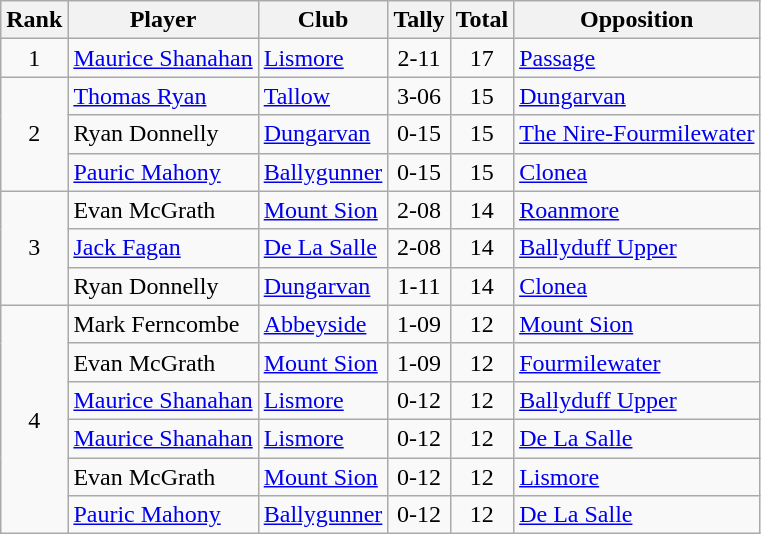<table class="wikitable">
<tr>
<th>Rank</th>
<th>Player</th>
<th>Club</th>
<th>Tally</th>
<th>Total</th>
<th>Opposition</th>
</tr>
<tr>
<td rowspan="1" style="text-align:center;">1</td>
<td><a href='#'>Maurice Shanahan</a></td>
<td><a href='#'>Lismore</a></td>
<td align=center>2-11</td>
<td align=center>17</td>
<td><a href='#'>Passage</a></td>
</tr>
<tr>
<td rowspan="3" style="text-align:center;">2</td>
<td><a href='#'>Thomas Ryan</a></td>
<td><a href='#'>Tallow</a></td>
<td align=center>3-06</td>
<td align=center>15</td>
<td><a href='#'>Dungarvan</a></td>
</tr>
<tr>
<td>Ryan Donnelly</td>
<td><a href='#'>Dungarvan</a></td>
<td align=center>0-15</td>
<td align=center>15</td>
<td><a href='#'>The Nire-Fourmilewater</a></td>
</tr>
<tr>
<td><a href='#'>Pauric Mahony</a></td>
<td><a href='#'>Ballygunner</a></td>
<td align=center>0-15</td>
<td align=center>15</td>
<td><a href='#'>Clonea</a></td>
</tr>
<tr>
<td rowspan="3" style="text-align:center;">3</td>
<td>Evan McGrath</td>
<td><a href='#'>Mount Sion</a></td>
<td align=center>2-08</td>
<td align=center>14</td>
<td><a href='#'>Roanmore</a></td>
</tr>
<tr>
<td><a href='#'>Jack Fagan</a></td>
<td><a href='#'>De La Salle</a></td>
<td align=center>2-08</td>
<td align=center>14</td>
<td><a href='#'>Ballyduff Upper</a></td>
</tr>
<tr>
<td>Ryan Donnelly</td>
<td><a href='#'>Dungarvan</a></td>
<td align=center>1-11</td>
<td align=center>14</td>
<td><a href='#'>Clonea</a></td>
</tr>
<tr>
<td rowspan="6" style="text-align:center;">4</td>
<td>Mark Ferncombe</td>
<td><a href='#'>Abbeyside</a></td>
<td align=center>1-09</td>
<td align=center>12</td>
<td><a href='#'>Mount Sion</a></td>
</tr>
<tr>
<td>Evan McGrath</td>
<td><a href='#'>Mount Sion</a></td>
<td align=center>1-09</td>
<td align=center>12</td>
<td><a href='#'>Fourmilewater</a></td>
</tr>
<tr>
<td><a href='#'>Maurice Shanahan</a></td>
<td><a href='#'>Lismore</a></td>
<td align=center>0-12</td>
<td align=center>12</td>
<td><a href='#'>Ballyduff Upper</a></td>
</tr>
<tr>
<td><a href='#'>Maurice Shanahan</a></td>
<td><a href='#'>Lismore</a></td>
<td align=center>0-12</td>
<td align=center>12</td>
<td><a href='#'>De La Salle</a></td>
</tr>
<tr>
<td>Evan McGrath</td>
<td><a href='#'>Mount Sion</a></td>
<td align=center>0-12</td>
<td align=center>12</td>
<td><a href='#'>Lismore</a></td>
</tr>
<tr>
<td><a href='#'>Pauric Mahony</a></td>
<td><a href='#'>Ballygunner</a></td>
<td align=center>0-12</td>
<td align=center>12</td>
<td><a href='#'>De La Salle</a></td>
</tr>
</table>
